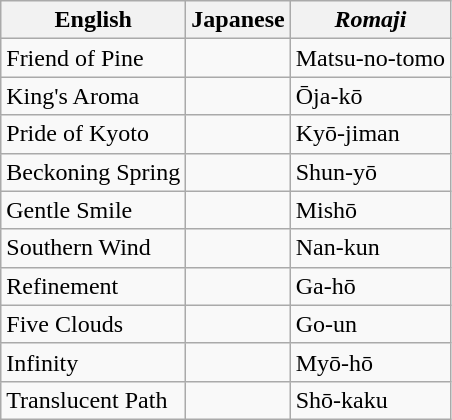<table | class="wikitable">
<tr>
<th>English</th>
<th>Japanese</th>
<th><em>Romaji</em></th>
</tr>
<tr>
<td>Friend of Pine</td>
<td></td>
<td>Matsu-no-tomo</td>
</tr>
<tr>
<td>King's Aroma</td>
<td></td>
<td>Ōja-kō</td>
</tr>
<tr>
<td>Pride of Kyoto</td>
<td></td>
<td>Kyō-jiman</td>
</tr>
<tr>
<td>Beckoning Spring</td>
<td></td>
<td>Shun-yō</td>
</tr>
<tr>
<td>Gentle Smile</td>
<td></td>
<td>Mishō</td>
</tr>
<tr>
<td>Southern Wind</td>
<td></td>
<td>Nan-kun</td>
</tr>
<tr>
<td>Refinement</td>
<td></td>
<td>Ga-hō</td>
</tr>
<tr>
<td>Five Clouds</td>
<td></td>
<td>Go-un</td>
</tr>
<tr>
<td>Infinity</td>
<td></td>
<td>Myō-hō</td>
</tr>
<tr>
<td>Translucent Path</td>
<td></td>
<td>Shō-kaku</td>
</tr>
</table>
